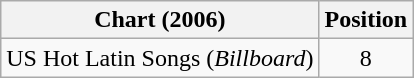<table class="wikitable">
<tr>
<th>Chart (2006)</th>
<th>Position</th>
</tr>
<tr>
<td>US Hot Latin Songs (<em>Billboard</em>)</td>
<td align="center">8</td>
</tr>
</table>
